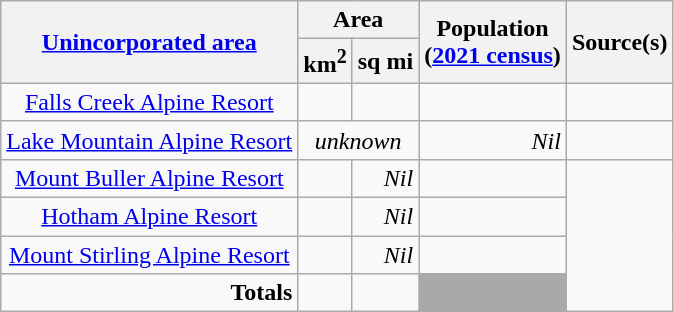<table class="wikitable sortable plainrowheaders" style="text-align:center;">
<tr>
<th scope="col" rowspan="2"><a href='#'>Unincorporated area</a></th>
<th scope="col" colspan="2">Area</th>
<th scope="col" rowspan="2">Population<br>(<a href='#'>2021 census</a>)</th>
<th scope="col" rowspan="2">Source(s)</th>
</tr>
<tr>
<th scope="col">km<sup>2</sup></th>
<th scope="col">sq mi</th>
</tr>
<tr>
<td scope="row"><a href='#'>Falls Creek Alpine Resort</a></td>
<td></td>
<td align="right"></td>
<td></td>
</tr>
<tr>
<td scope="row"><a href='#'>Lake Mountain Alpine Resort</a></td>
<td colspan=2><em>unknown</em></td>
<td align="right"><em>Nil</em></td>
<td></td>
</tr>
<tr>
<td scope="row"><a href='#'>Mount Buller Alpine Resort</a></td>
<td></td>
<td align="right"><em>Nil</em></td>
<td></td>
</tr>
<tr>
<td scope="row"><a href='#'>Hotham Alpine Resort</a></td>
<td></td>
<td align="right"><em>Nil</em></td>
<td></td>
</tr>
<tr>
<td scope="row"><a href='#'>Mount Stirling Alpine Resort</a></td>
<td></td>
<td align="right"><em>Nil</em></td>
<td></td>
</tr>
<tr style="font-weight:bold;">
<td scope="row" align="right">Totals</td>
<td></td>
<td align="right"></td>
<td style="background:darkgrey;"></td>
</tr>
</table>
